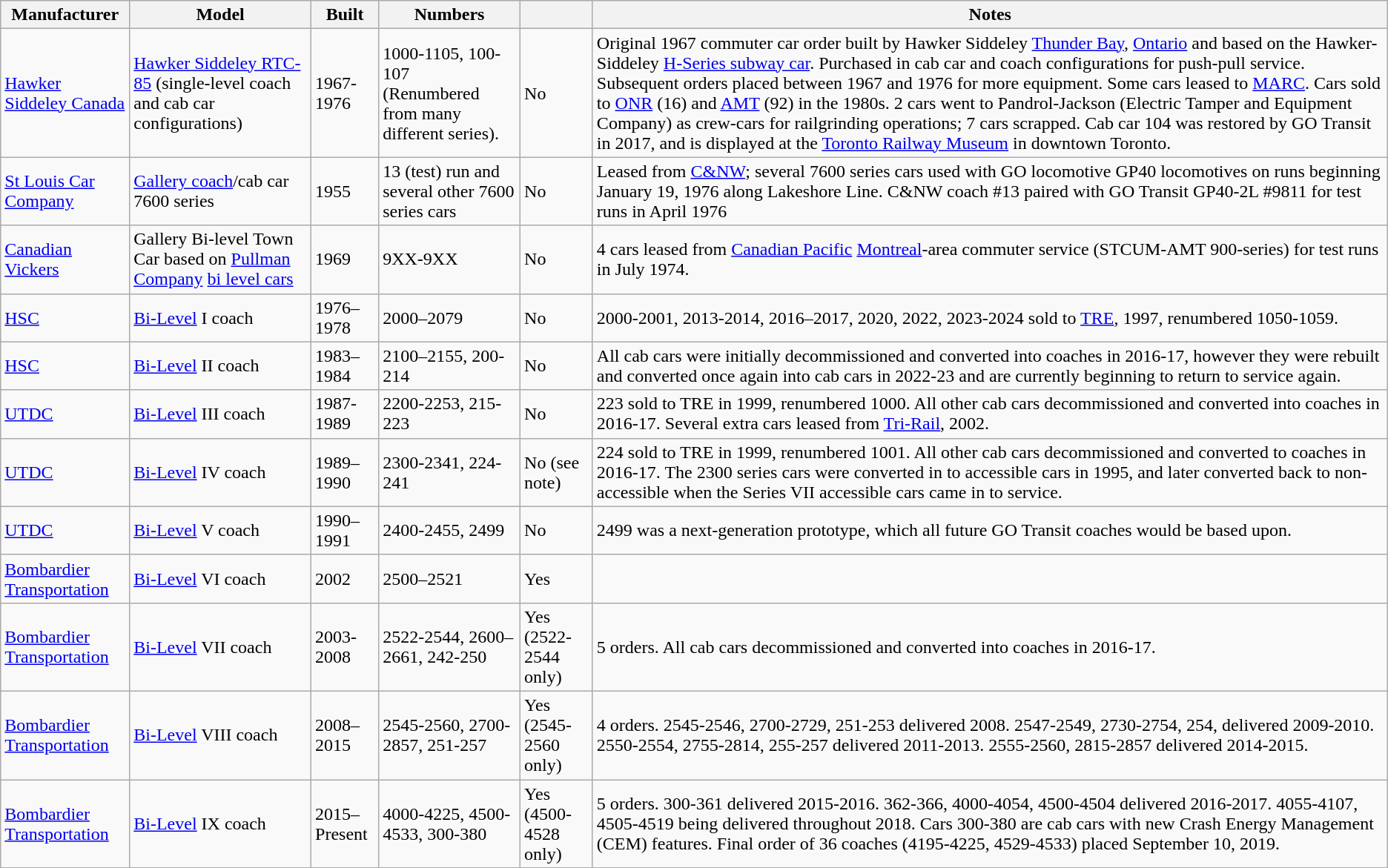<table class="wikitable">
<tr>
<th>Manufacturer</th>
<th>Model</th>
<th>Built</th>
<th>Numbers</th>
<th></th>
<th>Notes</th>
</tr>
<tr>
<td><a href='#'>Hawker Siddeley Canada</a></td>
<td><a href='#'>Hawker Siddeley RTC-85</a> (single-level coach and cab car configurations)</td>
<td>1967-1976</td>
<td>1000-1105, 100-107<br>(Renumbered from many different series).</td>
<td>No</td>
<td>Original 1967 commuter car order built by Hawker Siddeley <a href='#'>Thunder Bay</a>, <a href='#'>Ontario</a> and based on the Hawker-Siddeley <a href='#'>H-Series subway car</a>. Purchased in cab car and coach configurations for push-pull service. Subsequent orders placed between 1967 and 1976 for more equipment. Some cars leased to <a href='#'>MARC</a>. Cars sold to <a href='#'>ONR</a> (16) and <a href='#'>AMT</a> (92) in the 1980s. 2 cars went to Pandrol-Jackson (Electric Tamper and Equipment Company) as crew-cars for railgrinding operations; 7 cars scrapped. Cab car 104 was restored by GO Transit in 2017, and is displayed at the <a href='#'>Toronto Railway Museum</a> in downtown Toronto.</td>
</tr>
<tr>
<td><a href='#'>St Louis Car Company</a></td>
<td><a href='#'>Gallery coach</a>/cab car 7600 series</td>
<td>1955</td>
<td>13 (test) run and several other 7600 series cars</td>
<td>No</td>
<td>Leased from <a href='#'>C&NW</a>; several 7600 series cars used with GO locomotive GP40 locomotives on runs beginning January 19, 1976 along Lakeshore Line. C&NW coach #13 paired with GO Transit GP40-2L #9811 for test runs in April 1976</td>
</tr>
<tr>
<td><a href='#'>Canadian Vickers</a></td>
<td>Gallery Bi-level Town Car based on <a href='#'>Pullman Company</a> <a href='#'>bi level cars</a></td>
<td>1969</td>
<td>9XX-9XX</td>
<td>No</td>
<td>4 cars leased from <a href='#'>Canadian Pacific</a> <a href='#'>Montreal</a>-area commuter service (STCUM-AMT 900-series) for test runs in July 1974.</td>
</tr>
<tr>
<td><a href='#'>HSC</a></td>
<td><a href='#'>Bi-Level</a> I coach</td>
<td>1976–1978</td>
<td>2000–2079</td>
<td>No</td>
<td>2000-2001, 2013-2014, 2016–2017, 2020, 2022, 2023-2024 sold to <a href='#'>TRE</a>, 1997, renumbered 1050-1059.</td>
</tr>
<tr>
<td><a href='#'>HSC</a></td>
<td><a href='#'>Bi-Level</a> II coach</td>
<td>1983–1984</td>
<td>2100–2155, 200-214</td>
<td>No</td>
<td>All cab cars were initially decommissioned and converted into coaches in 2016-17, however they were rebuilt and converted once again into cab cars in 2022-23 and are currently beginning to return to service again.</td>
</tr>
<tr>
<td><a href='#'>UTDC</a></td>
<td><a href='#'>Bi-Level</a> III coach</td>
<td>1987-1989</td>
<td>2200-2253, 215-223</td>
<td>No</td>
<td>223 sold to TRE in 1999, renumbered 1000. All other cab cars decommissioned and converted into coaches in 2016-17. Several extra cars leased from <a href='#'>Tri-Rail</a>, 2002.</td>
</tr>
<tr>
<td><a href='#'>UTDC</a></td>
<td><a href='#'>Bi-Level</a> IV coach</td>
<td>1989–1990</td>
<td>2300-2341, 224-241</td>
<td>No (see note)</td>
<td>224 sold to TRE in 1999, renumbered 1001. All other cab cars decommissioned and converted to coaches in 2016-17.  The 2300 series cars were converted in to accessible cars in 1995, and later converted back to non-accessible when the Series VII accessible cars came in to service.</td>
</tr>
<tr>
<td><a href='#'>UTDC</a></td>
<td><a href='#'>Bi-Level</a> V coach</td>
<td>1990–1991</td>
<td>2400-2455, 2499</td>
<td>No</td>
<td>2499 was a next-generation prototype, which all future GO Transit coaches would be based upon.</td>
</tr>
<tr>
<td><a href='#'>Bombardier Transportation</a></td>
<td><a href='#'>Bi-Level</a> VI coach</td>
<td>2002</td>
<td>2500–2521</td>
<td>Yes</td>
<td></td>
</tr>
<tr>
<td><a href='#'>Bombardier Transportation</a></td>
<td><a href='#'>Bi-Level</a> VII coach</td>
<td>2003-2008</td>
<td>2522-2544, 2600–2661, 242-250</td>
<td>Yes (2522-2544 only)</td>
<td>5 orders. All cab cars decommissioned and converted into coaches in 2016-17.</td>
</tr>
<tr>
<td><a href='#'>Bombardier Transportation</a></td>
<td><a href='#'>Bi-Level</a> VIII coach</td>
<td>2008–2015</td>
<td>2545-2560, 2700-2857, 251-257</td>
<td>Yes (2545-2560 only)</td>
<td>4 orders.  2545-2546, 2700-2729, 251-253 delivered 2008. 2547-2549, 2730-2754, 254, delivered 2009-2010. 2550-2554, 2755-2814, 255-257 delivered 2011-2013. 2555-2560, 2815-2857 delivered 2014-2015.</td>
</tr>
<tr>
<td><a href='#'>Bombardier Transportation</a></td>
<td><a href='#'>Bi-Level</a> IX coach</td>
<td>2015–Present</td>
<td>4000-4225, 4500-4533, 300-380</td>
<td>Yes (4500-4528 only)</td>
<td>5 orders. 300-361 delivered 2015-2016. 362-366, 4000-4054, 4500-4504 delivered 2016-2017. 4055-4107, 4505-4519 being delivered throughout 2018. Cars 300-380 are cab cars with new Crash Energy Management (CEM) features. Final order of 36 coaches (4195-4225, 4529-4533) placed September 10, 2019.</td>
</tr>
</table>
